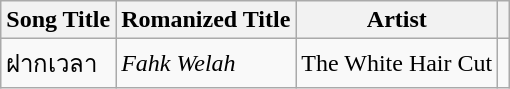<table class="wikitable">
<tr>
<th>Song Title</th>
<th>Romanized Title</th>
<th>Artist</th>
<th></th>
</tr>
<tr>
<td>ฝากเวลา</td>
<td><em>Fahk Welah</em></td>
<td>The White Hair Cut</td>
<td style="text-align: center;"></td>
</tr>
</table>
